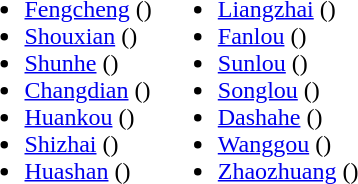<table>
<tr>
<td valign="top"><br><ul><li><a href='#'>Fengcheng</a> ()</li><li><a href='#'>Shouxian</a> ()</li><li><a href='#'>Shunhe</a> ()</li><li><a href='#'>Changdian</a> ()</li><li><a href='#'>Huankou</a> ()</li><li><a href='#'>Shizhai</a> ()</li><li><a href='#'>Huashan</a> ()</li></ul></td>
<td valign="top"><br><ul><li><a href='#'>Liangzhai</a> ()</li><li><a href='#'>Fanlou</a> ()</li><li><a href='#'>Sunlou</a> ()</li><li><a href='#'>Songlou</a> ()</li><li><a href='#'>Dashahe</a> ()</li><li><a href='#'>Wanggou</a> ()</li><li><a href='#'>Zhaozhuang</a> ()</li></ul></td>
</tr>
</table>
